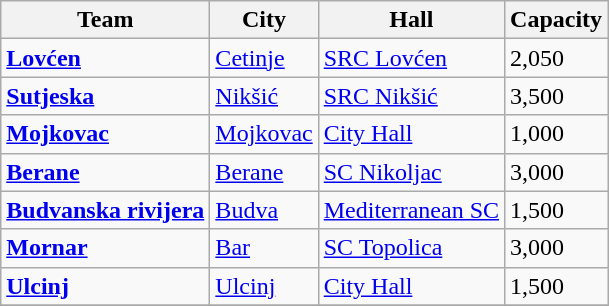<table class="wikitable sortable">
<tr>
<th>Team</th>
<th>City</th>
<th>Hall</th>
<th>Capacity</th>
</tr>
<tr>
<td><strong><a href='#'>Lovćen</a></strong></td>
<td><a href='#'>Cetinje</a></td>
<td><a href='#'>SRC Lovćen</a></td>
<td>2,050</td>
</tr>
<tr>
<td><strong><a href='#'>Sutjeska</a></strong></td>
<td><a href='#'>Nikšić</a></td>
<td><a href='#'>SRC Nikšić</a></td>
<td>3,500</td>
</tr>
<tr>
<td><strong><a href='#'>Mojkovac</a></strong></td>
<td><a href='#'>Mojkovac</a></td>
<td><a href='#'>City Hall</a></td>
<td>1,000</td>
</tr>
<tr>
<td><strong><a href='#'>Berane</a></strong></td>
<td><a href='#'>Berane</a></td>
<td><a href='#'>SC Nikoljac</a></td>
<td>3,000</td>
</tr>
<tr>
<td><strong><a href='#'>Budvanska rivijera</a></strong></td>
<td><a href='#'>Budva</a></td>
<td><a href='#'>Mediterranean SC</a></td>
<td>1,500</td>
</tr>
<tr>
<td><strong><a href='#'>Mornar</a></strong></td>
<td><a href='#'>Bar</a></td>
<td><a href='#'>SC Topolica</a></td>
<td>3,000</td>
</tr>
<tr>
<td><strong><a href='#'>Ulcinj</a></strong></td>
<td><a href='#'>Ulcinj</a></td>
<td><a href='#'>City Hall</a></td>
<td>1,500</td>
</tr>
<tr>
</tr>
</table>
